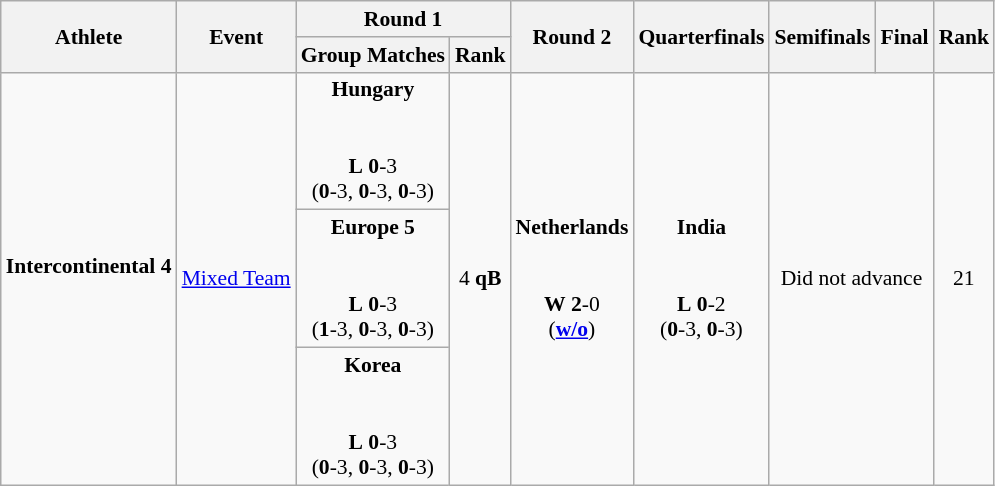<table class="wikitable" border="1" style="font-size:90%">
<tr>
<th rowspan=2>Athlete</th>
<th rowspan=2>Event</th>
<th colspan=2>Round 1</th>
<th rowspan=2>Round 2</th>
<th rowspan=2>Quarterfinals</th>
<th rowspan=2>Semifinals</th>
<th rowspan=2>Final</th>
<th rowspan=2>Rank</th>
</tr>
<tr>
<th>Group Matches</th>
<th>Rank</th>
</tr>
<tr>
<td rowspan=3><strong>Intercontinental 4</strong><br><br></td>
<td rowspan=3><a href='#'>Mixed Team</a></td>
<td align=center><strong>Hungary</strong><br><br><br> <strong>L</strong> <strong>0</strong>-3 <br> (<strong>0</strong>-3, <strong>0</strong>-3, <strong>0</strong>-3)</td>
<td rowspan=3 align=center>4 <strong>qB</strong></td>
<td align=center rowspan=3><strong>Netherlands</strong><br><br><br> <strong>W</strong> <strong>2</strong>-0 <br> (<strong><a href='#'>w/o</a></strong>)</td>
<td align=center rowspan=3><strong>India</strong><br><br><br> <strong>L</strong> <strong>0</strong>-2 <br> (<strong>0</strong>-3, <strong>0</strong>-3)</td>
<td rowspan=3 colspan=2 align=center>Did not advance</td>
<td rowspan=3 align=center>21</td>
</tr>
<tr>
<td align=center><strong>Europe 5</strong><br><br><br> <strong>L</strong> <strong>0</strong>-3 <br> (<strong>1</strong>-3, <strong>0</strong>-3, <strong>0</strong>-3)</td>
</tr>
<tr>
<td align=center><strong>Korea</strong><br><br><br> <strong>L</strong> <strong>0</strong>-3 <br> (<strong>0</strong>-3, <strong>0</strong>-3, <strong>0</strong>-3)</td>
</tr>
</table>
